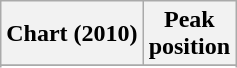<table class="wikitable sortable plainrowheaders" style="text-align:center">
<tr>
<th scope="col">Chart (2010)</th>
<th scope="col">Peak<br>position</th>
</tr>
<tr>
</tr>
<tr>
</tr>
<tr>
</tr>
<tr>
</tr>
<tr>
</tr>
<tr>
</tr>
<tr>
</tr>
<tr>
</tr>
<tr>
</tr>
<tr>
</tr>
</table>
